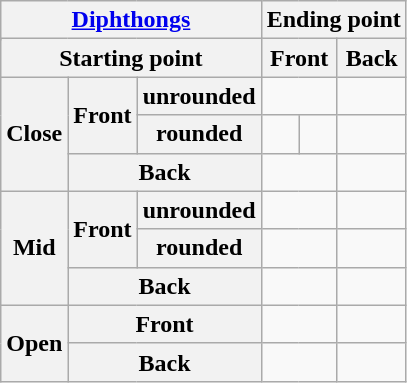<table class="wikitable" style="text-align: center;">
<tr>
<th colspan="3" rowspan="2"><a href='#'>Diphthongs</a></th>
<th colspan="3">Ending point</th>
</tr>
<tr>
<th colspan="2" rowspan="2">Front</th>
<th rowspan="2">Back</th>
</tr>
<tr>
<th colspan="3">Starting point</th>
</tr>
<tr>
<th rowspan="3">Close</th>
<th rowspan="2">Front</th>
<th>unrounded</th>
<td colspan="2"></td>
<td></td>
</tr>
<tr>
<th>rounded</th>
<td></td>
<td></td>
<td></td>
</tr>
<tr>
<th colspan="2">Back</th>
<td colspan="2"></td>
<td></td>
</tr>
<tr>
<th rowspan="3">Mid</th>
<th rowspan="2">Front</th>
<th>unrounded</th>
<td colspan="2"></td>
<td></td>
</tr>
<tr>
<th>rounded</th>
<td colspan="2"></td>
<td></td>
</tr>
<tr>
<th colspan="2">Back</th>
<td colspan="2"></td>
<td></td>
</tr>
<tr>
<th rowspan="2">Open</th>
<th colspan="2">Front</th>
<td colspan="2"></td>
<td></td>
</tr>
<tr>
<th colspan="2">Back</th>
<td colspan="2"></td>
<td></td>
</tr>
</table>
